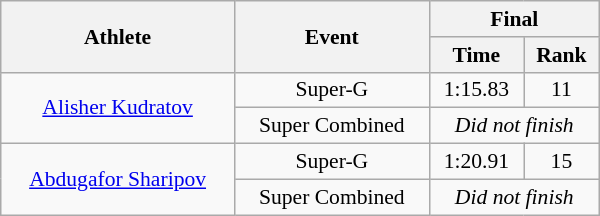<table class="wikitable" style="font-size:90%; text-align:center; width:400px">
<tr>
<th rowspan="2">Athlete</th>
<th rowspan="2">Event</th>
<th colspan="2">Final</th>
</tr>
<tr>
<th>Time</th>
<th>Rank</th>
</tr>
<tr>
<td rowspan=2><a href='#'>Alisher Kudratov</a></td>
<td>Super-G</td>
<td>1:15.83</td>
<td>11</td>
</tr>
<tr>
<td>Super Combined</td>
<td colspan=2><em>Did not finish</em></td>
</tr>
<tr>
<td rowspan=2><a href='#'>Abdugafor Sharipov</a></td>
<td>Super-G</td>
<td>1:20.91</td>
<td>15</td>
</tr>
<tr>
<td>Super Combined</td>
<td colspan=2><em>Did not finish</em></td>
</tr>
</table>
